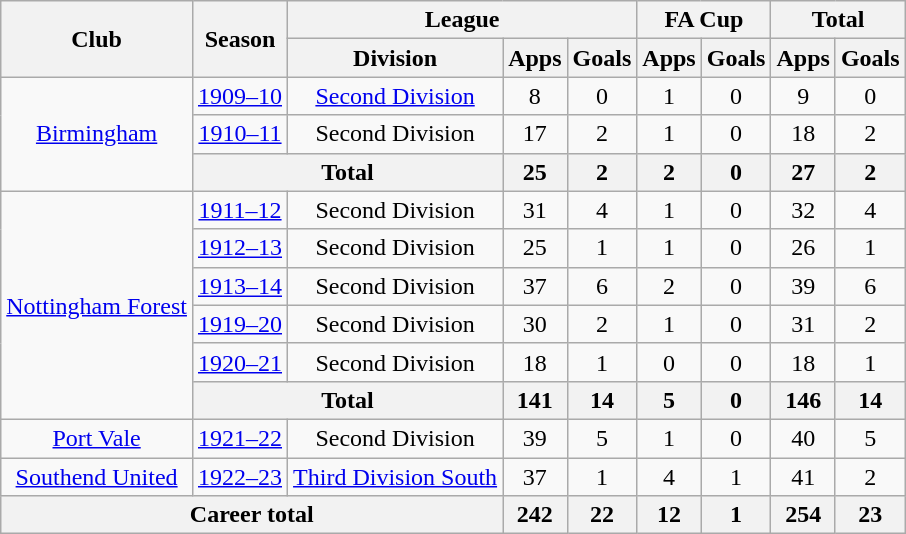<table class="wikitable" style="text-align: center;">
<tr>
<th rowspan="2">Club</th>
<th rowspan="2">Season</th>
<th colspan="3">League</th>
<th colspan="2">FA Cup</th>
<th colspan="2">Total</th>
</tr>
<tr>
<th>Division</th>
<th>Apps</th>
<th>Goals</th>
<th>Apps</th>
<th>Goals</th>
<th>Apps</th>
<th>Goals</th>
</tr>
<tr>
<td rowspan="3"><a href='#'>Birmingham</a></td>
<td><a href='#'>1909–10</a></td>
<td><a href='#'>Second Division</a></td>
<td>8</td>
<td>0</td>
<td>1</td>
<td>0</td>
<td>9</td>
<td>0</td>
</tr>
<tr>
<td><a href='#'>1910–11</a></td>
<td>Second Division</td>
<td>17</td>
<td>2</td>
<td>1</td>
<td>0</td>
<td>18</td>
<td>2</td>
</tr>
<tr>
<th colspan="2">Total</th>
<th>25</th>
<th>2</th>
<th>2</th>
<th>0</th>
<th>27</th>
<th>2</th>
</tr>
<tr>
<td rowspan="6"><a href='#'>Nottingham Forest</a></td>
<td><a href='#'>1911–12</a></td>
<td>Second Division</td>
<td>31</td>
<td>4</td>
<td>1</td>
<td>0</td>
<td>32</td>
<td>4</td>
</tr>
<tr>
<td><a href='#'>1912–13</a></td>
<td>Second Division</td>
<td>25</td>
<td>1</td>
<td>1</td>
<td>0</td>
<td>26</td>
<td>1</td>
</tr>
<tr>
<td><a href='#'>1913–14</a></td>
<td>Second Division</td>
<td>37</td>
<td>6</td>
<td>2</td>
<td>0</td>
<td>39</td>
<td>6</td>
</tr>
<tr>
<td><a href='#'>1919–20</a></td>
<td>Second Division</td>
<td>30</td>
<td>2</td>
<td>1</td>
<td>0</td>
<td>31</td>
<td>2</td>
</tr>
<tr>
<td><a href='#'>1920–21</a></td>
<td>Second Division</td>
<td>18</td>
<td>1</td>
<td>0</td>
<td>0</td>
<td>18</td>
<td>1</td>
</tr>
<tr>
<th colspan="2">Total</th>
<th>141</th>
<th>14</th>
<th>5</th>
<th>0</th>
<th>146</th>
<th>14</th>
</tr>
<tr>
<td><a href='#'>Port Vale</a></td>
<td><a href='#'>1921–22</a></td>
<td>Second Division</td>
<td>39</td>
<td>5</td>
<td>1</td>
<td>0</td>
<td>40</td>
<td>5</td>
</tr>
<tr>
<td><a href='#'>Southend United</a></td>
<td><a href='#'>1922–23</a></td>
<td><a href='#'>Third Division South</a></td>
<td>37</td>
<td>1</td>
<td>4</td>
<td>1</td>
<td>41</td>
<td>2</td>
</tr>
<tr>
<th colspan="3">Career total</th>
<th>242</th>
<th>22</th>
<th>12</th>
<th>1</th>
<th>254</th>
<th>23</th>
</tr>
</table>
